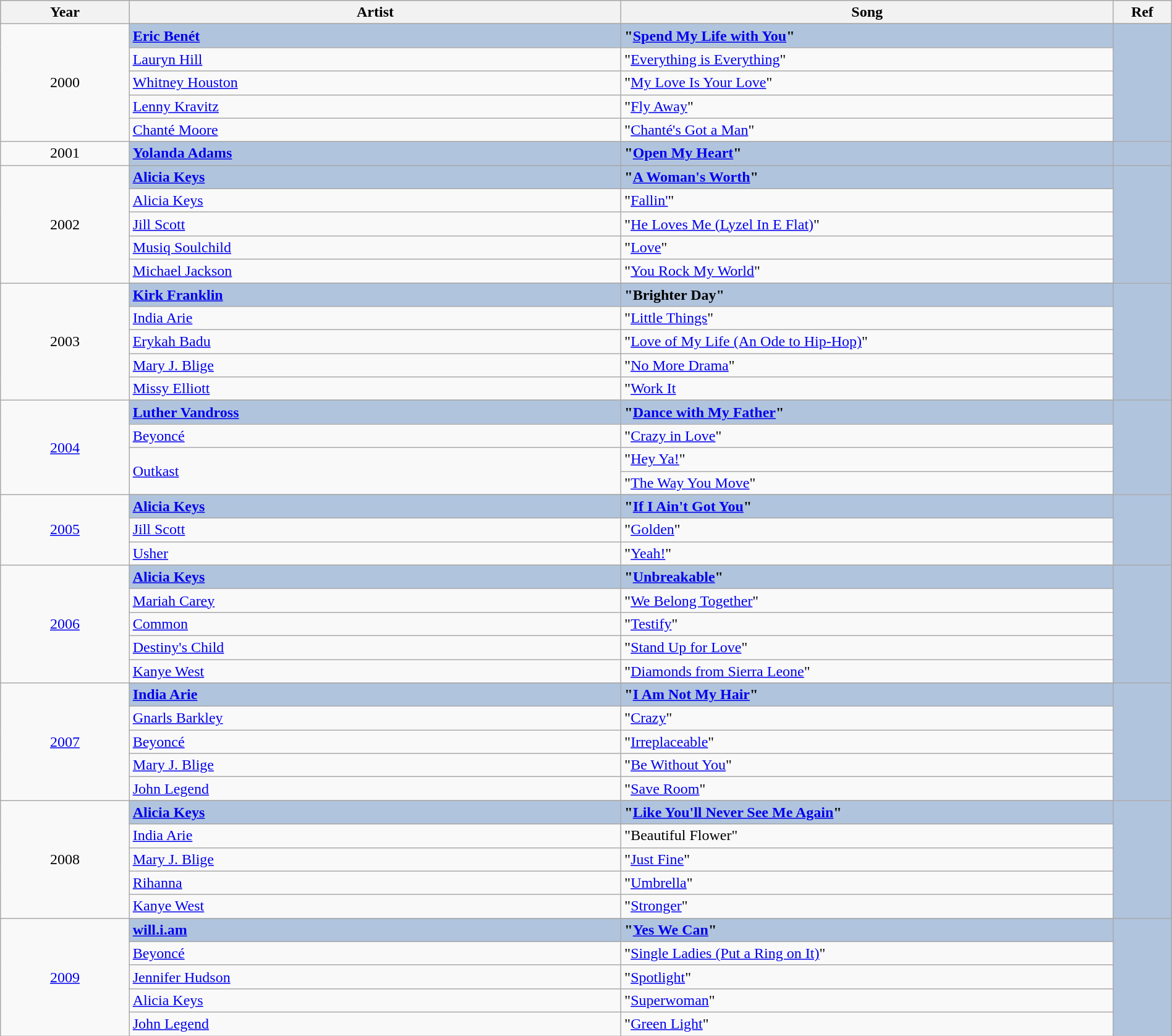<table class="wikitable" style="width:100%;">
<tr style="background:#bebebe;">
<th style="width:11%;">Year</th>
<th style="width:42%;">Artist</th>
<th style="width:42%;">Song</th>
<th style="width:5%;">Ref</th>
</tr>
<tr>
<td rowspan="6" align="center">2000</td>
</tr>
<tr style="background:#B0C4DE">
<td><strong><a href='#'>Eric Benét</a> </strong></td>
<td><strong>"<a href='#'>Spend My Life with You</a>"</strong></td>
<td rowspan="6" align="center"></td>
</tr>
<tr>
<td><a href='#'>Lauryn Hill</a></td>
<td>"<a href='#'>Everything is Everything</a>"</td>
</tr>
<tr>
<td><a href='#'>Whitney Houston</a></td>
<td>"<a href='#'>My Love Is Your Love</a>"</td>
</tr>
<tr>
<td><a href='#'>Lenny Kravitz</a></td>
<td>"<a href='#'>Fly Away</a>"</td>
</tr>
<tr>
<td><a href='#'>Chanté Moore</a></td>
<td>"<a href='#'>Chanté's Got a Man</a>"</td>
</tr>
<tr>
<td rowspan="2" align="center">2001</td>
</tr>
<tr style="background:#B0C4DE">
<td><strong><a href='#'>Yolanda Adams</a></strong></td>
<td><strong>"<a href='#'>Open My Heart</a>"</strong></td>
<td rowspan="2" align="center"></td>
</tr>
<tr>
<td rowspan="6" align="center">2002</td>
</tr>
<tr style="background:#B0C4DE">
<td><strong><a href='#'>Alicia Keys</a></strong></td>
<td><strong>"<a href='#'>A Woman's Worth</a>"</strong></td>
<td rowspan="6" align="center"></td>
</tr>
<tr>
<td><a href='#'>Alicia Keys</a></td>
<td>"<a href='#'>Fallin'</a>"</td>
</tr>
<tr>
<td><a href='#'>Jill Scott</a></td>
<td>"<a href='#'>He Loves Me (Lyzel In E Flat)</a>"</td>
</tr>
<tr>
<td><a href='#'>Musiq Soulchild</a></td>
<td>"<a href='#'>Love</a>"</td>
</tr>
<tr>
<td><a href='#'>Michael Jackson</a></td>
<td>"<a href='#'>You Rock My World</a>"</td>
</tr>
<tr>
<td rowspan="6" align="center">2003</td>
</tr>
<tr style="background:#B0C4DE">
<td><strong><a href='#'>Kirk Franklin</a></strong></td>
<td><strong>"Brighter Day"</strong></td>
<td rowspan="6" align="center"></td>
</tr>
<tr>
<td><a href='#'>India Arie</a></td>
<td>"<a href='#'>Little Things</a>"</td>
</tr>
<tr>
<td><a href='#'>Erykah Badu</a> </td>
<td>"<a href='#'>Love of My Life (An Ode to Hip-Hop)</a>"</td>
</tr>
<tr>
<td><a href='#'>Mary J. Blige</a></td>
<td>"<a href='#'>No More Drama</a>"</td>
</tr>
<tr>
<td><a href='#'>Missy Elliott</a></td>
<td>"<a href='#'>Work It</a></td>
</tr>
<tr>
<td rowspan="5" align="center"><a href='#'>2004</a></td>
</tr>
<tr style="background:#B0C4DE">
<td><strong><a href='#'>Luther Vandross</a></strong></td>
<td><strong>"<a href='#'>Dance with My Father</a>"</strong></td>
<td rowspan="5" align="center"></td>
</tr>
<tr>
<td><a href='#'>Beyoncé</a> </td>
<td>"<a href='#'>Crazy in Love</a>"</td>
</tr>
<tr>
<td rowspan="2"><a href='#'>Outkast</a></td>
<td>"<a href='#'>Hey Ya!</a>"</td>
</tr>
<tr>
<td>"<a href='#'>The Way You Move</a>"</td>
</tr>
<tr>
<td rowspan="4" align="center"><a href='#'>2005</a></td>
</tr>
<tr style="background:#B0C4DE">
<td><strong><a href='#'>Alicia Keys</a></strong></td>
<td><strong>"<a href='#'>If I Ain't Got You</a>"</strong></td>
<td rowspan="4" align="center"></td>
</tr>
<tr>
<td><a href='#'>Jill Scott</a></td>
<td>"<a href='#'>Golden</a>"</td>
</tr>
<tr>
<td><a href='#'>Usher</a> </td>
<td>"<a href='#'>Yeah!</a>"</td>
</tr>
<tr>
<td rowspan="6" align="center"><a href='#'>2006</a></td>
</tr>
<tr style="background:#B0C4DE">
<td><strong><a href='#'>Alicia Keys</a></strong></td>
<td><strong>"<a href='#'>Unbreakable</a>"</strong></td>
<td rowspan="6" align="center"></td>
</tr>
<tr>
<td><a href='#'>Mariah Carey</a></td>
<td>"<a href='#'>We Belong Together</a>"</td>
</tr>
<tr>
<td><a href='#'>Common</a></td>
<td>"<a href='#'>Testify</a>"</td>
</tr>
<tr>
<td><a href='#'>Destiny's Child</a></td>
<td>"<a href='#'>Stand Up for Love</a>"</td>
</tr>
<tr>
<td><a href='#'>Kanye West</a></td>
<td>"<a href='#'>Diamonds from Sierra Leone</a>"</td>
</tr>
<tr>
<td rowspan="6" align="center"><a href='#'>2007</a></td>
</tr>
<tr style="background:#B0C4DE">
<td><strong><a href='#'>India Arie</a></strong></td>
<td><strong>"<a href='#'>I Am Not My Hair</a>"</strong></td>
<td rowspan="6" align="center"></td>
</tr>
<tr>
<td><a href='#'>Gnarls Barkley</a></td>
<td>"<a href='#'>Crazy</a>"</td>
</tr>
<tr>
<td><a href='#'>Beyoncé</a></td>
<td>"<a href='#'>Irreplaceable</a>"</td>
</tr>
<tr>
<td><a href='#'>Mary J. Blige</a></td>
<td>"<a href='#'>Be Without You</a>"</td>
</tr>
<tr>
<td><a href='#'>John Legend</a></td>
<td>"<a href='#'>Save Room</a>"</td>
</tr>
<tr>
<td rowspan="6" align="center">2008</td>
</tr>
<tr style="background:#B0C4DE">
<td><strong><a href='#'>Alicia Keys</a></strong></td>
<td><strong>"<a href='#'>Like You'll Never See Me Again</a>"</strong></td>
<td rowspan="6" align="center"></td>
</tr>
<tr>
<td><a href='#'>India Arie</a></td>
<td>"Beautiful Flower"</td>
</tr>
<tr>
<td><a href='#'>Mary J. Blige</a></td>
<td>"<a href='#'>Just Fine</a>"</td>
</tr>
<tr>
<td><a href='#'>Rihanna</a> </td>
<td>"<a href='#'>Umbrella</a>"</td>
</tr>
<tr>
<td><a href='#'>Kanye West</a></td>
<td>"<a href='#'>Stronger</a>"</td>
</tr>
<tr>
<td rowspan="6" align="center"><a href='#'>2009</a></td>
</tr>
<tr style="background:#B0C4DE">
<td><strong><a href='#'>will.i.am</a></strong></td>
<td><strong>"<a href='#'>Yes We Can</a>"</strong></td>
<td rowspan="6" align="center"></td>
</tr>
<tr>
<td><a href='#'>Beyoncé</a></td>
<td>"<a href='#'>Single Ladies (Put a Ring on It)</a>"</td>
</tr>
<tr>
<td><a href='#'>Jennifer Hudson</a></td>
<td>"<a href='#'>Spotlight</a>"</td>
</tr>
<tr>
<td><a href='#'>Alicia Keys</a></td>
<td>"<a href='#'>Superwoman</a>"</td>
</tr>
<tr>
<td><a href='#'>John Legend</a></td>
<td>"<a href='#'>Green Light</a>"</td>
</tr>
</table>
